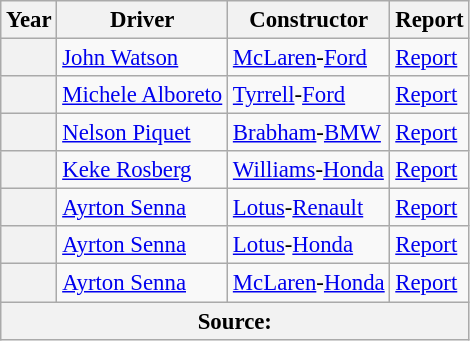<table class="wikitable" style="font-size: 95%;">
<tr>
<th>Year</th>
<th>Driver</th>
<th>Constructor</th>
<th>Report</th>
</tr>
<tr>
<th></th>
<td> <a href='#'>John Watson</a></td>
<td><a href='#'>McLaren</a>-<a href='#'>Ford</a></td>
<td><a href='#'>Report</a></td>
</tr>
<tr>
<th></th>
<td> <a href='#'>Michele Alboreto</a></td>
<td><a href='#'>Tyrrell</a>-<a href='#'>Ford</a></td>
<td><a href='#'>Report</a></td>
</tr>
<tr>
<th></th>
<td> <a href='#'>Nelson Piquet</a></td>
<td><a href='#'>Brabham</a>-<a href='#'>BMW</a></td>
<td><a href='#'>Report</a></td>
</tr>
<tr>
<th></th>
<td> <a href='#'>Keke Rosberg</a></td>
<td><a href='#'>Williams</a>-<a href='#'>Honda</a></td>
<td><a href='#'>Report</a></td>
</tr>
<tr>
<th></th>
<td> <a href='#'>Ayrton Senna</a></td>
<td><a href='#'>Lotus</a>-<a href='#'>Renault</a></td>
<td><a href='#'>Report</a></td>
</tr>
<tr>
<th></th>
<td> <a href='#'>Ayrton Senna</a></td>
<td><a href='#'>Lotus</a>-<a href='#'>Honda</a></td>
<td><a href='#'>Report</a></td>
</tr>
<tr>
<th></th>
<td> <a href='#'>Ayrton Senna</a></td>
<td><a href='#'>McLaren</a>-<a href='#'>Honda</a></td>
<td><a href='#'>Report</a></td>
</tr>
<tr>
<th colspan=4>Source:</th>
</tr>
</table>
